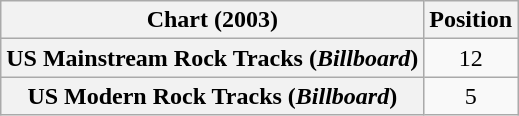<table class="wikitable sortable plainrowheaders" style="text-align:center">
<tr>
<th scope="col">Chart (2003)</th>
<th scope="col">Position</th>
</tr>
<tr>
<th scope="row">US Mainstream Rock Tracks (<em>Billboard</em>)</th>
<td>12</td>
</tr>
<tr>
<th scope="row">US Modern Rock Tracks (<em>Billboard</em>)</th>
<td>5</td>
</tr>
</table>
